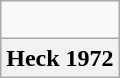<table class="wikitable">
<tr align="right">
<td><br></td>
</tr>
<tr align="center">
<th>Heck 1972</th>
</tr>
</table>
